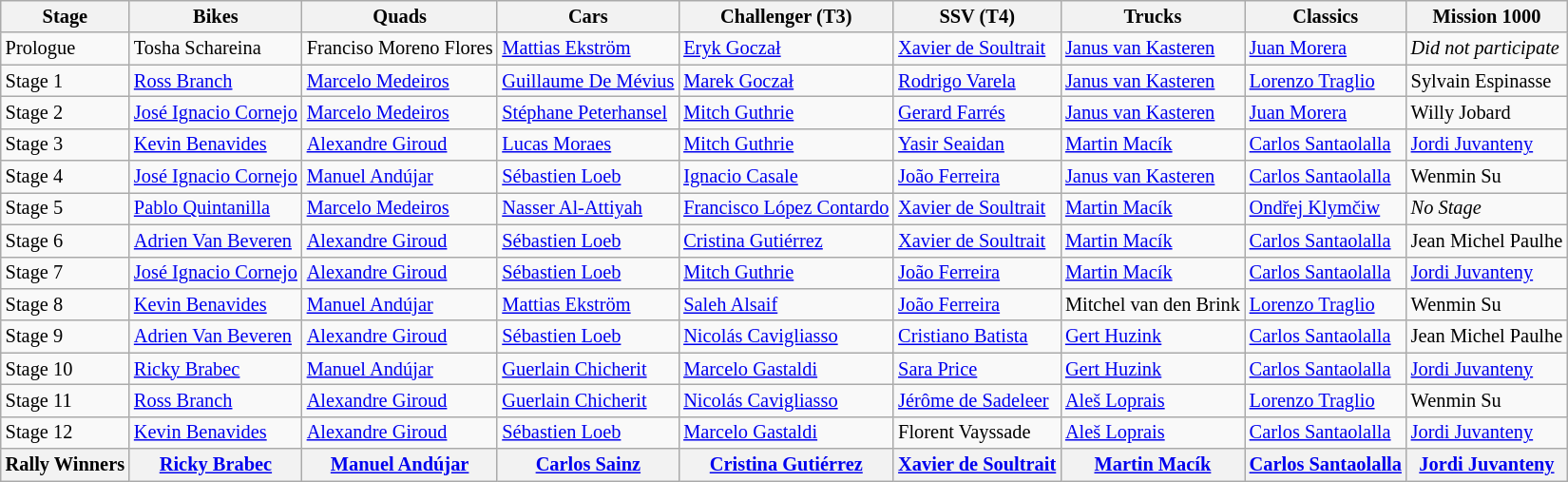<table class="wikitable" style="font-size:85%;">
<tr>
<th>Stage</th>
<th>Bikes</th>
<th>Quads</th>
<th>Cars</th>
<th>Challenger (T3)</th>
<th>SSV (T4)</th>
<th>Trucks</th>
<th>Classics</th>
<th>Mission 1000</th>
</tr>
<tr>
<td>Prologue</td>
<td> Tosha Schareina</td>
<td> Franciso Moreno Flores</td>
<td> <a href='#'>Mattias Ekström</a></td>
<td> <a href='#'>Eryk Goczał</a></td>
<td> <a href='#'>Xavier de Soultrait</a></td>
<td> <a href='#'>Janus van Kasteren</a></td>
<td> <a href='#'>Juan Morera</a></td>
<td><em>Did not participate</em></td>
</tr>
<tr>
<td>Stage 1</td>
<td> <a href='#'>Ross Branch</a></td>
<td> <a href='#'>Marcelo Medeiros</a></td>
<td> <a href='#'>Guillaume De Mévius</a></td>
<td> <a href='#'>Marek Goczał</a></td>
<td> <a href='#'>Rodrigo Varela</a></td>
<td> <a href='#'>Janus van Kasteren</a></td>
<td> <a href='#'>Lorenzo Traglio</a></td>
<td> Sylvain Espinasse</td>
</tr>
<tr>
<td>Stage 2</td>
<td> <a href='#'>José Ignacio Cornejo</a></td>
<td> <a href='#'>Marcelo Medeiros</a></td>
<td> <a href='#'>Stéphane Peterhansel</a></td>
<td> <a href='#'>Mitch Guthrie</a></td>
<td> <a href='#'>Gerard Farrés</a></td>
<td> <a href='#'>Janus van Kasteren</a></td>
<td> <a href='#'>Juan Morera</a></td>
<td> Willy Jobard</td>
</tr>
<tr>
<td>Stage 3</td>
<td> <a href='#'>Kevin Benavides</a></td>
<td> <a href='#'>Alexandre Giroud</a></td>
<td> <a href='#'>Lucas Moraes</a></td>
<td> <a href='#'>Mitch Guthrie</a></td>
<td> <a href='#'>Yasir Seaidan</a></td>
<td> <a href='#'>Martin Macík</a></td>
<td> <a href='#'>Carlos Santaolalla</a></td>
<td> <a href='#'>Jordi Juvanteny</a></td>
</tr>
<tr>
<td>Stage 4</td>
<td> <a href='#'>José Ignacio Cornejo</a></td>
<td> <a href='#'>Manuel Andújar</a></td>
<td> <a href='#'>Sébastien Loeb</a></td>
<td> <a href='#'>Ignacio Casale</a></td>
<td> <a href='#'>João Ferreira</a></td>
<td> <a href='#'>Janus van Kasteren</a></td>
<td> <a href='#'>Carlos Santaolalla</a></td>
<td> Wenmin Su</td>
</tr>
<tr>
<td>Stage 5</td>
<td> <a href='#'>Pablo Quintanilla</a></td>
<td> <a href='#'>Marcelo Medeiros</a></td>
<td> <a href='#'>Nasser Al-Attiyah</a></td>
<td> <a href='#'>Francisco López Contardo</a></td>
<td> <a href='#'>Xavier de Soultrait</a></td>
<td> <a href='#'>Martin Macík</a></td>
<td> <a href='#'>Ondřej Klymčiw</a></td>
<td><em>No Stage</em></td>
</tr>
<tr>
<td>Stage 6</td>
<td> <a href='#'>Adrien Van Beveren</a></td>
<td> <a href='#'>Alexandre Giroud</a></td>
<td> <a href='#'>Sébastien Loeb</a></td>
<td> <a href='#'>Cristina Gutiérrez</a></td>
<td> <a href='#'>Xavier de Soultrait</a></td>
<td> <a href='#'>Martin Macík</a></td>
<td> <a href='#'>Carlos Santaolalla</a></td>
<td> Jean Michel Paulhe</td>
</tr>
<tr>
<td>Stage 7</td>
<td> <a href='#'>José Ignacio Cornejo</a></td>
<td> <a href='#'>Alexandre Giroud</a></td>
<td> <a href='#'>Sébastien Loeb</a></td>
<td> <a href='#'>Mitch Guthrie</a></td>
<td> <a href='#'>João Ferreira</a></td>
<td> <a href='#'>Martin Macík</a></td>
<td> <a href='#'>Carlos Santaolalla</a></td>
<td> <a href='#'>Jordi Juvanteny</a></td>
</tr>
<tr>
<td>Stage 8</td>
<td> <a href='#'>Kevin Benavides</a></td>
<td> <a href='#'>Manuel Andújar</a></td>
<td> <a href='#'>Mattias Ekström</a></td>
<td> <a href='#'>Saleh Alsaif</a></td>
<td> <a href='#'>João Ferreira</a></td>
<td> Mitchel van den Brink</td>
<td> <a href='#'>Lorenzo Traglio</a></td>
<td> Wenmin Su</td>
</tr>
<tr>
<td>Stage 9</td>
<td> <a href='#'>Adrien Van Beveren</a></td>
<td> <a href='#'>Alexandre Giroud</a></td>
<td> <a href='#'>Sébastien Loeb</a></td>
<td> <a href='#'>Nicolás Cavigliasso</a></td>
<td> <a href='#'>Cristiano Batista</a></td>
<td> <a href='#'>Gert Huzink</a></td>
<td> <a href='#'>Carlos Santaolalla</a></td>
<td> Jean Michel Paulhe</td>
</tr>
<tr>
<td>Stage 10</td>
<td> <a href='#'>Ricky Brabec</a></td>
<td> <a href='#'>Manuel Andújar</a></td>
<td> <a href='#'>Guerlain Chicherit</a></td>
<td> <a href='#'>Marcelo Gastaldi</a></td>
<td> <a href='#'>Sara Price</a></td>
<td> <a href='#'>Gert Huzink</a></td>
<td> <a href='#'>Carlos Santaolalla</a></td>
<td> <a href='#'>Jordi Juvanteny</a></td>
</tr>
<tr>
<td>Stage 11</td>
<td> <a href='#'>Ross Branch</a></td>
<td> <a href='#'>Alexandre Giroud</a></td>
<td> <a href='#'>Guerlain Chicherit</a></td>
<td> <a href='#'>Nicolás Cavigliasso</a></td>
<td> <a href='#'>Jérôme de Sadeleer</a></td>
<td> <a href='#'>Aleš Loprais</a></td>
<td> <a href='#'>Lorenzo Traglio</a></td>
<td> Wenmin Su</td>
</tr>
<tr>
<td>Stage 12</td>
<td> <a href='#'>Kevin Benavides</a></td>
<td> <a href='#'>Alexandre Giroud</a></td>
<td> <a href='#'>Sébastien Loeb</a></td>
<td> <a href='#'>Marcelo Gastaldi</a></td>
<td> Florent Vayssade</td>
<td> <a href='#'>Aleš Loprais</a></td>
<td> <a href='#'>Carlos Santaolalla</a></td>
<td> <a href='#'>Jordi Juvanteny</a></td>
</tr>
<tr>
<th>Rally Winners</th>
<th> <a href='#'>Ricky Brabec</a></th>
<th> <a href='#'>Manuel Andújar</a></th>
<th> <a href='#'>Carlos Sainz</a></th>
<th> <a href='#'>Cristina Gutiérrez</a></th>
<th> <a href='#'>Xavier de Soultrait</a></th>
<th> <a href='#'>Martin Macík</a></th>
<th> <a href='#'>Carlos Santaolalla</a></th>
<th> <a href='#'>Jordi Juvanteny</a></th>
</tr>
</table>
